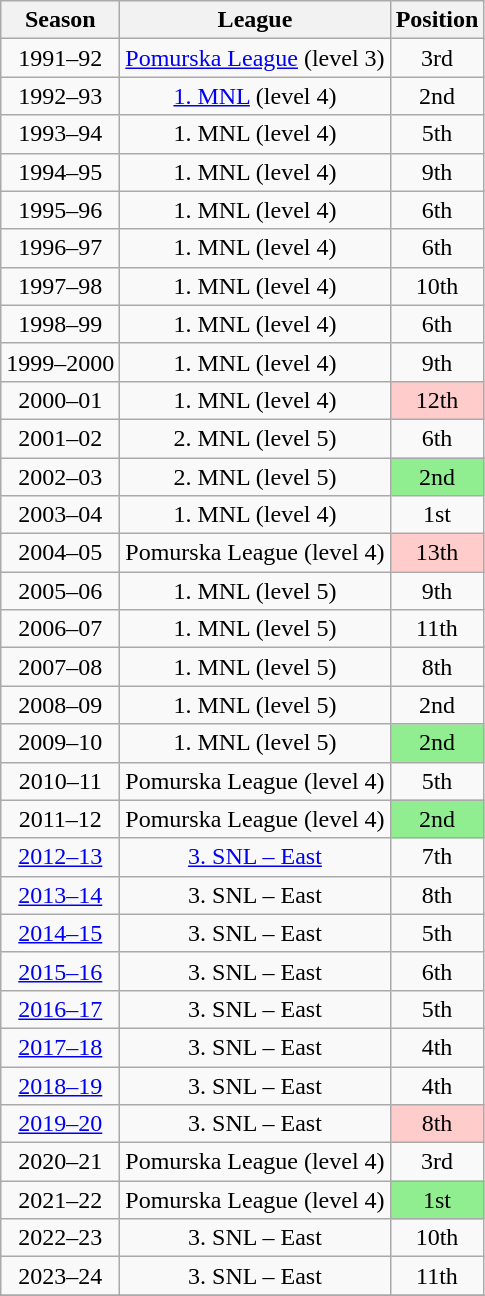<table class="wikitable" style="text-align: center">
<tr>
<th>Season</th>
<th>League</th>
<th>Position</th>
</tr>
<tr>
<td>1991–92</td>
<td><a href='#'>Pomurska League</a> (level 3)</td>
<td>3rd</td>
</tr>
<tr>
<td>1992–93</td>
<td><a href='#'>1. MNL</a> (level 4)</td>
<td>2nd</td>
</tr>
<tr>
<td>1993–94</td>
<td>1. MNL (level 4)</td>
<td>5th</td>
</tr>
<tr>
<td>1994–95</td>
<td>1. MNL (level 4)</td>
<td>9th</td>
</tr>
<tr>
<td>1995–96</td>
<td>1. MNL (level 4)</td>
<td>6th</td>
</tr>
<tr>
<td>1996–97</td>
<td>1. MNL (level 4)</td>
<td>6th</td>
</tr>
<tr>
<td>1997–98</td>
<td>1. MNL (level 4)</td>
<td>10th</td>
</tr>
<tr>
<td>1998–99</td>
<td>1. MNL (level 4)</td>
<td>6th</td>
</tr>
<tr>
<td>1999–2000</td>
<td>1. MNL (level 4)</td>
<td>9th</td>
</tr>
<tr>
<td>2000–01</td>
<td>1. MNL (level 4)</td>
<td style="background: #FFCCCC;">12th</td>
</tr>
<tr>
<td>2001–02</td>
<td>2. MNL (level 5)</td>
<td>6th</td>
</tr>
<tr>
<td>2002–03</td>
<td>2. MNL (level 5)</td>
<td style="background: #90EE90;">2nd</td>
</tr>
<tr>
<td>2003–04</td>
<td>1. MNL (level 4)</td>
<td>1st</td>
</tr>
<tr>
<td>2004–05</td>
<td>Pomurska League (level 4)</td>
<td style="background: #FFCCCC;">13th</td>
</tr>
<tr>
<td>2005–06</td>
<td>1. MNL (level 5)</td>
<td>9th</td>
</tr>
<tr>
<td>2006–07</td>
<td>1. MNL (level 5)</td>
<td>11th</td>
</tr>
<tr>
<td>2007–08</td>
<td>1. MNL (level 5)</td>
<td>8th</td>
</tr>
<tr>
<td>2008–09</td>
<td>1. MNL (level 5)</td>
<td>2nd</td>
</tr>
<tr>
<td>2009–10</td>
<td>1. MNL (level 5)</td>
<td style="background: #90EE90;">2nd</td>
</tr>
<tr>
<td>2010–11</td>
<td>Pomurska League (level 4)</td>
<td>5th</td>
</tr>
<tr>
<td>2011–12</td>
<td>Pomurska League (level 4)</td>
<td style="background: #90EE90;">2nd</td>
</tr>
<tr>
<td><a href='#'>2012–13</a></td>
<td><a href='#'>3. SNL – East</a></td>
<td>7th</td>
</tr>
<tr>
<td><a href='#'>2013–14</a></td>
<td>3. SNL – East</td>
<td>8th</td>
</tr>
<tr>
<td><a href='#'>2014–15</a></td>
<td>3. SNL – East</td>
<td>5th</td>
</tr>
<tr>
<td><a href='#'>2015–16</a></td>
<td>3. SNL – East</td>
<td>6th</td>
</tr>
<tr>
<td><a href='#'>2016–17</a></td>
<td>3. SNL – East</td>
<td>5th</td>
</tr>
<tr>
<td><a href='#'>2017–18</a></td>
<td>3. SNL – East</td>
<td>4th</td>
</tr>
<tr>
<td><a href='#'>2018–19</a></td>
<td>3. SNL – East</td>
<td>4th</td>
</tr>
<tr>
<td><a href='#'>2019–20</a></td>
<td>3. SNL – East</td>
<td style="background: #FFCCCC;">8th</td>
</tr>
<tr>
<td>2020–21</td>
<td>Pomurska League (level 4)</td>
<td>3rd</td>
</tr>
<tr>
<td>2021–22</td>
<td>Pomurska League (level 4)</td>
<td style="background: #90EE90;">1st</td>
</tr>
<tr>
<td>2022–23</td>
<td>3. SNL – East</td>
<td>10th</td>
</tr>
<tr>
<td>2023–24</td>
<td>3. SNL – East</td>
<td>11th</td>
</tr>
<tr>
</tr>
</table>
